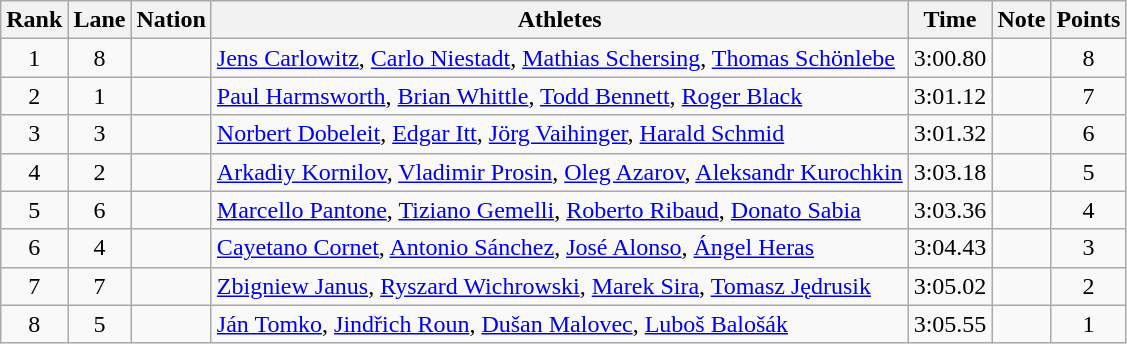<table class="wikitable sortable" style="text-align:center">
<tr>
<th>Rank</th>
<th>Lane</th>
<th>Nation</th>
<th>Athletes</th>
<th>Time</th>
<th>Note</th>
<th>Points</th>
</tr>
<tr>
<td>1</td>
<td>8</td>
<td align=left></td>
<td align=left><a href='#'>Jens Carlowitz</a>, <a href='#'>Carlo Niestadt</a>, <a href='#'>Mathias Schersing</a>, <a href='#'>Thomas Schönlebe</a></td>
<td>3:00.80</td>
<td></td>
<td>8</td>
</tr>
<tr>
<td>2</td>
<td>1</td>
<td align=left></td>
<td align=left><a href='#'>Paul Harmsworth</a>, <a href='#'>Brian Whittle</a>, <a href='#'>Todd Bennett</a>, <a href='#'>Roger Black</a></td>
<td>3:01.12</td>
<td></td>
<td>7</td>
</tr>
<tr>
<td>3</td>
<td>3</td>
<td align=left></td>
<td align=left><a href='#'>Norbert Dobeleit</a>, <a href='#'>Edgar Itt</a>, <a href='#'>Jörg Vaihinger</a>, <a href='#'>Harald Schmid</a></td>
<td>3:01.32</td>
<td></td>
<td>6</td>
</tr>
<tr>
<td>4</td>
<td>2</td>
<td align=left></td>
<td align=left><a href='#'>Arkadiy Kornilov</a>, <a href='#'>Vladimir Prosin</a>, <a href='#'>Oleg Azarov</a>, <a href='#'>Aleksandr Kurochkin</a></td>
<td>3:03.18</td>
<td></td>
<td>5</td>
</tr>
<tr>
<td>5</td>
<td>6</td>
<td align=left></td>
<td align=left><a href='#'>Marcello Pantone</a>, <a href='#'>Tiziano Gemelli</a>, <a href='#'>Roberto Ribaud</a>, <a href='#'>Donato Sabia</a></td>
<td>3:03.36</td>
<td></td>
<td>4</td>
</tr>
<tr>
<td>6</td>
<td>4</td>
<td align=left></td>
<td align=left><a href='#'>Cayetano Cornet</a>, <a href='#'>Antonio Sánchez</a>, <a href='#'>José Alonso</a>, <a href='#'>Ángel Heras</a></td>
<td>3:04.43</td>
<td></td>
<td>3</td>
</tr>
<tr>
<td>7</td>
<td>7</td>
<td align=left></td>
<td align=left><a href='#'>Zbigniew Janus</a>, <a href='#'>Ryszard Wichrowski</a>, <a href='#'>Marek Sira</a>, <a href='#'>Tomasz Jędrusik</a></td>
<td>3:05.02</td>
<td></td>
<td>2</td>
</tr>
<tr>
<td>8</td>
<td>5</td>
<td align=left></td>
<td align=left><a href='#'>Ján Tomko</a>, <a href='#'>Jindřich Roun</a>, <a href='#'>Dušan Malovec</a>, <a href='#'>Luboš Balošák</a></td>
<td>3:05.55</td>
<td></td>
<td>1</td>
</tr>
</table>
